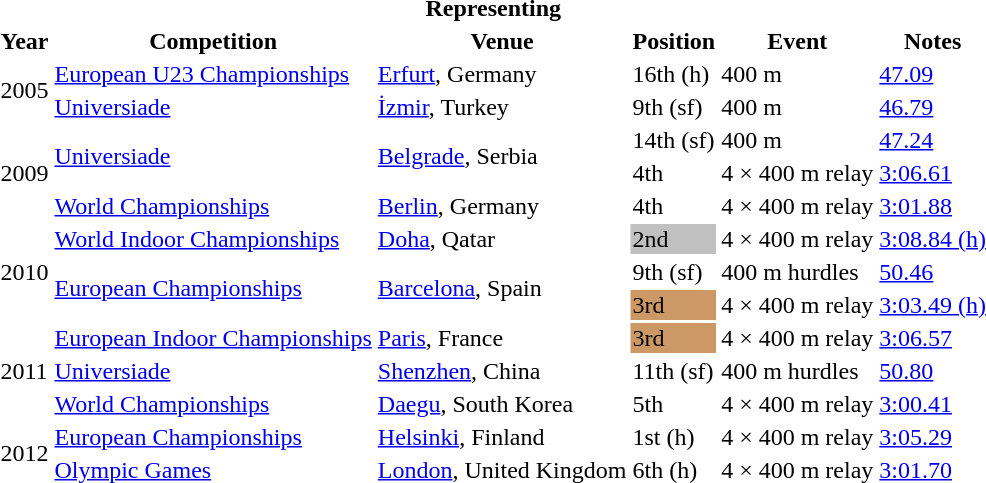<table>
<tr>
<th colspan="6">Representing </th>
</tr>
<tr>
<th>Year</th>
<th>Competition</th>
<th>Venue</th>
<th>Position</th>
<th>Event</th>
<th>Notes</th>
</tr>
<tr>
<td rowspan=2>2005</td>
<td><a href='#'>European U23 Championships</a></td>
<td><a href='#'>Erfurt</a>, Germany</td>
<td>16th (h)</td>
<td>400 m</td>
<td><a href='#'>47.09</a></td>
</tr>
<tr>
<td><a href='#'>Universiade</a></td>
<td><a href='#'>İzmir</a>, Turkey</td>
<td>9th (sf)</td>
<td>400 m</td>
<td><a href='#'>46.79</a></td>
</tr>
<tr>
<td rowspan=3>2009</td>
<td rowspan=2><a href='#'>Universiade</a></td>
<td rowspan=2><a href='#'>Belgrade</a>, Serbia</td>
<td>14th (sf)</td>
<td>400 m</td>
<td><a href='#'>47.24</a></td>
</tr>
<tr>
<td>4th</td>
<td>4 × 400 m relay</td>
<td><a href='#'>3:06.61</a></td>
</tr>
<tr>
<td><a href='#'>World Championships</a></td>
<td><a href='#'>Berlin</a>, Germany</td>
<td>4th</td>
<td>4 × 400 m relay</td>
<td><a href='#'>3:01.88</a></td>
</tr>
<tr>
<td rowspan=3>2010</td>
<td><a href='#'>World Indoor Championships</a></td>
<td><a href='#'>Doha</a>, Qatar</td>
<td bgcolor="silver">2nd</td>
<td>4 × 400 m relay</td>
<td><a href='#'>3:08.84 (h)</a></td>
</tr>
<tr>
<td rowspan=2><a href='#'>European Championships</a></td>
<td rowspan=2><a href='#'>Barcelona</a>, Spain</td>
<td>9th (sf)</td>
<td>400 m hurdles</td>
<td><a href='#'>50.46</a></td>
</tr>
<tr>
<td bgcolor="cc9966">3rd</td>
<td>4 × 400 m relay</td>
<td><a href='#'>3:03.49 (h)</a></td>
</tr>
<tr>
<td rowspan=3>2011</td>
<td><a href='#'>European Indoor Championships</a></td>
<td><a href='#'>Paris</a>, France</td>
<td bgcolor="cc9966">3rd</td>
<td>4 × 400 m relay</td>
<td><a href='#'>3:06.57</a></td>
</tr>
<tr>
<td><a href='#'>Universiade</a></td>
<td><a href='#'>Shenzhen</a>, China</td>
<td>11th (sf)</td>
<td>400 m hurdles</td>
<td><a href='#'>50.80</a></td>
</tr>
<tr>
<td><a href='#'>World Championships</a></td>
<td><a href='#'>Daegu</a>, South Korea</td>
<td>5th</td>
<td>4 × 400 m relay</td>
<td><a href='#'>3:00.41</a></td>
</tr>
<tr>
<td rowspan=2>2012</td>
<td><a href='#'>European Championships</a></td>
<td><a href='#'>Helsinki</a>, Finland</td>
<td>1st (h)</td>
<td>4 × 400 m relay</td>
<td><a href='#'>3:05.29</a></td>
</tr>
<tr>
<td><a href='#'>Olympic Games</a></td>
<td><a href='#'>London</a>, United Kingdom</td>
<td>6th (h)</td>
<td>4 × 400 m relay</td>
<td><a href='#'>3:01.70</a></td>
</tr>
</table>
